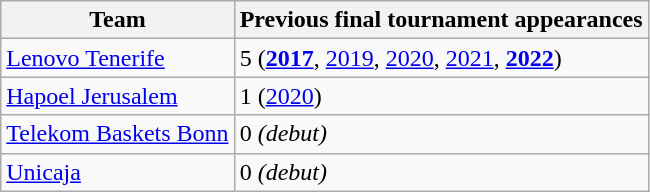<table class="wikitable">
<tr>
<th>Team</th>
<th>Previous final tournament appearances</th>
</tr>
<tr>
<td> <a href='#'>Lenovo Tenerife</a></td>
<td>5 (<strong><a href='#'>2017</a></strong>, <a href='#'>2019</a>, <a href='#'>2020</a>, <a href='#'>2021</a>, <strong><a href='#'>2022</a></strong>)</td>
</tr>
<tr>
<td> <a href='#'>Hapoel Jerusalem</a></td>
<td>1 (<a href='#'>2020</a>)</td>
</tr>
<tr>
<td> <a href='#'>Telekom Baskets Bonn</a></td>
<td>0 <em>(debut)</em></td>
</tr>
<tr>
<td> <a href='#'>Unicaja</a></td>
<td>0 <em>(debut)</em></td>
</tr>
</table>
